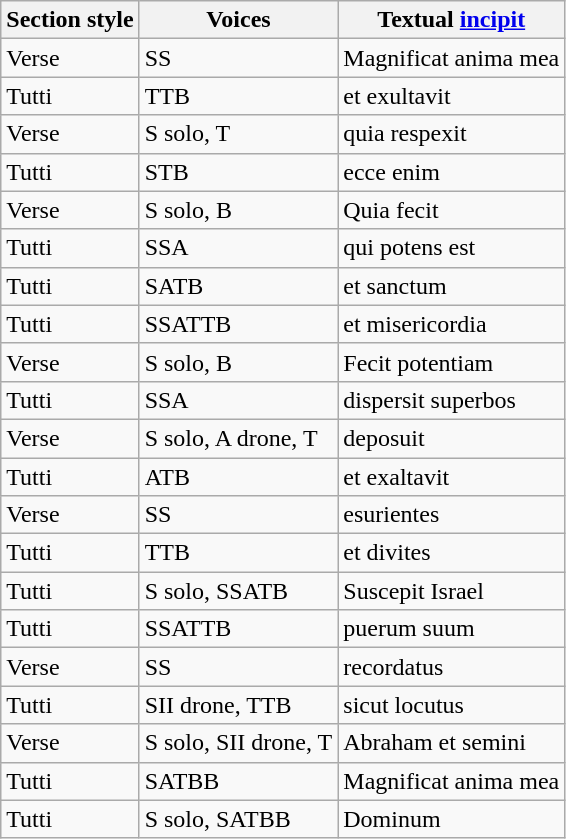<table class="wikitable">
<tr>
<th>Section style</th>
<th>Voices</th>
<th>Textual <a href='#'>incipit</a></th>
</tr>
<tr>
<td>Verse</td>
<td>SS</td>
<td>Magnificat anima mea</td>
</tr>
<tr>
<td>Tutti</td>
<td>TTB</td>
<td>et exultavit</td>
</tr>
<tr>
<td>Verse</td>
<td>S solo, T</td>
<td>quia respexit</td>
</tr>
<tr>
<td>Tutti</td>
<td>STB</td>
<td>ecce enim</td>
</tr>
<tr>
<td>Verse</td>
<td>S solo, B</td>
<td>Quia fecit</td>
</tr>
<tr>
<td>Tutti</td>
<td>SSA</td>
<td>qui potens est</td>
</tr>
<tr>
<td>Tutti</td>
<td>SATB</td>
<td>et sanctum</td>
</tr>
<tr>
<td>Tutti</td>
<td>SSATTB</td>
<td>et misericordia</td>
</tr>
<tr>
<td>Verse</td>
<td>S solo, B</td>
<td>Fecit potentiam</td>
</tr>
<tr>
<td>Tutti</td>
<td>SSA</td>
<td>dispersit superbos</td>
</tr>
<tr>
<td>Verse</td>
<td>S solo, A drone, T</td>
<td>deposuit</td>
</tr>
<tr>
<td>Tutti</td>
<td>ATB</td>
<td>et exaltavit</td>
</tr>
<tr>
<td>Verse</td>
<td>SS</td>
<td>esurientes</td>
</tr>
<tr>
<td>Tutti</td>
<td>TTB</td>
<td>et divites</td>
</tr>
<tr>
<td>Tutti</td>
<td>S solo, SSATB</td>
<td>Suscepit Israel</td>
</tr>
<tr>
<td>Tutti</td>
<td>SSATTB</td>
<td>puerum suum</td>
</tr>
<tr>
<td>Verse</td>
<td>SS</td>
<td>recordatus</td>
</tr>
<tr>
<td>Tutti</td>
<td>SII drone, TTB</td>
<td>sicut locutus</td>
</tr>
<tr>
<td>Verse</td>
<td>S solo, SII drone, T</td>
<td>Abraham et semini</td>
</tr>
<tr>
<td>Tutti</td>
<td>SATBB</td>
<td>Magnificat anima mea</td>
</tr>
<tr>
<td>Tutti</td>
<td>S solo, SATBB</td>
<td>Dominum</td>
</tr>
</table>
